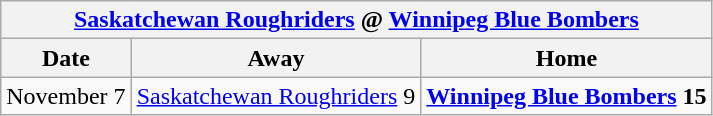<table class="wikitable">
<tr>
<th colspan="3"><a href='#'>Saskatchewan Roughriders</a> @ <a href='#'>Winnipeg Blue Bombers</a></th>
</tr>
<tr>
<th>Date</th>
<th>Away</th>
<th>Home</th>
</tr>
<tr>
<td>November 7</td>
<td><a href='#'>Saskatchewan Roughriders</a> 9</td>
<td><strong><a href='#'>Winnipeg Blue Bombers</a> 15</strong></td>
</tr>
</table>
